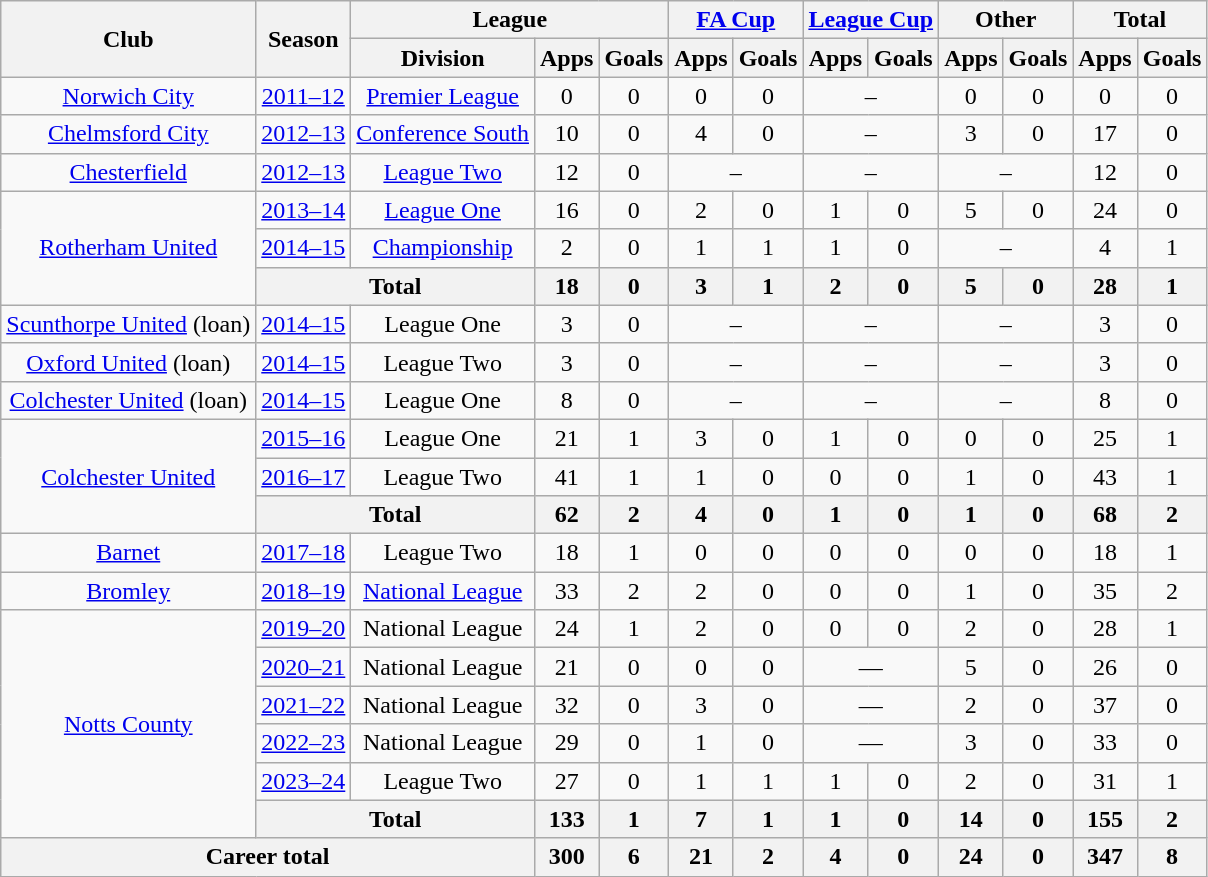<table class=wikitable style="text-align: center;">
<tr>
<th rowspan=2>Club</th>
<th rowspan=2>Season</th>
<th colspan=3>League</th>
<th colspan=2><a href='#'>FA Cup</a></th>
<th colspan=2><a href='#'>League Cup</a></th>
<th colspan=2>Other</th>
<th colspan=2>Total</th>
</tr>
<tr>
<th>Division</th>
<th>Apps</th>
<th>Goals</th>
<th>Apps</th>
<th>Goals</th>
<th>Apps</th>
<th>Goals</th>
<th>Apps</th>
<th>Goals</th>
<th>Apps</th>
<th>Goals</th>
</tr>
<tr>
<td><a href='#'>Norwich City</a></td>
<td><a href='#'>2011–12</a></td>
<td><a href='#'>Premier League</a></td>
<td>0</td>
<td>0</td>
<td>0</td>
<td>0</td>
<td colspan="2">–</td>
<td>0</td>
<td>0</td>
<td>0</td>
<td>0</td>
</tr>
<tr>
<td><a href='#'>Chelmsford City</a></td>
<td><a href='#'>2012–13</a></td>
<td><a href='#'>Conference South</a></td>
<td>10</td>
<td>0</td>
<td>4</td>
<td>0</td>
<td colspan="2">–</td>
<td>3</td>
<td>0</td>
<td>17</td>
<td>0</td>
</tr>
<tr>
<td><a href='#'>Chesterfield</a></td>
<td><a href='#'>2012–13</a></td>
<td><a href='#'>League Two</a></td>
<td>12</td>
<td>0</td>
<td colspan="2">–</td>
<td colspan="2">–</td>
<td colspan="2">–</td>
<td>12</td>
<td>0</td>
</tr>
<tr>
<td rowspan="3"><a href='#'>Rotherham United</a></td>
<td><a href='#'>2013–14</a></td>
<td><a href='#'>League One</a></td>
<td>16</td>
<td>0</td>
<td>2</td>
<td>0</td>
<td>1</td>
<td>0</td>
<td>5</td>
<td>0</td>
<td>24</td>
<td>0</td>
</tr>
<tr>
<td><a href='#'>2014–15</a></td>
<td><a href='#'>Championship</a></td>
<td>2</td>
<td>0</td>
<td>1</td>
<td>1</td>
<td>1</td>
<td>0</td>
<td colspan="2">–</td>
<td>4</td>
<td>1</td>
</tr>
<tr>
<th colspan="2">Total</th>
<th>18</th>
<th>0</th>
<th>3</th>
<th>1</th>
<th>2</th>
<th>0</th>
<th>5</th>
<th>0</th>
<th>28</th>
<th>1</th>
</tr>
<tr>
<td><a href='#'>Scunthorpe United</a> (loan)</td>
<td><a href='#'>2014–15</a></td>
<td>League One</td>
<td>3</td>
<td>0</td>
<td colspan="2">–</td>
<td colspan="2">–</td>
<td colspan="2">–</td>
<td>3</td>
<td>0</td>
</tr>
<tr>
<td><a href='#'>Oxford United</a> (loan)</td>
<td><a href='#'>2014–15</a></td>
<td>League Two</td>
<td>3</td>
<td>0</td>
<td colspan="2">–</td>
<td colspan="2">–</td>
<td colspan="2">–</td>
<td>3</td>
<td>0</td>
</tr>
<tr>
<td><a href='#'>Colchester United</a> (loan)</td>
<td><a href='#'>2014–15</a></td>
<td>League One</td>
<td>8</td>
<td>0</td>
<td colspan="2">–</td>
<td colspan="2">–</td>
<td colspan="2">–</td>
<td>8</td>
<td>0</td>
</tr>
<tr>
<td rowspan="3"><a href='#'>Colchester United</a></td>
<td><a href='#'>2015–16</a></td>
<td>League One</td>
<td>21</td>
<td>1</td>
<td>3</td>
<td>0</td>
<td>1</td>
<td>0</td>
<td>0</td>
<td>0</td>
<td>25</td>
<td>1</td>
</tr>
<tr>
<td><a href='#'>2016–17</a></td>
<td>League Two</td>
<td>41</td>
<td>1</td>
<td>1</td>
<td>0</td>
<td>0</td>
<td>0</td>
<td>1</td>
<td>0</td>
<td>43</td>
<td>1</td>
</tr>
<tr>
<th colspan=2>Total</th>
<th>62</th>
<th>2</th>
<th>4</th>
<th>0</th>
<th>1</th>
<th>0</th>
<th>1</th>
<th>0</th>
<th>68</th>
<th>2</th>
</tr>
<tr>
<td><a href='#'>Barnet</a></td>
<td><a href='#'>2017–18</a></td>
<td>League Two</td>
<td>18</td>
<td>1</td>
<td>0</td>
<td>0</td>
<td>0</td>
<td>0</td>
<td>0</td>
<td>0</td>
<td>18</td>
<td>1</td>
</tr>
<tr>
<td><a href='#'>Bromley</a></td>
<td><a href='#'>2018–19</a></td>
<td><a href='#'>National League</a></td>
<td>33</td>
<td>2</td>
<td>2</td>
<td>0</td>
<td>0</td>
<td>0</td>
<td>1</td>
<td>0</td>
<td>35</td>
<td>2</td>
</tr>
<tr>
<td rowspan="6"><a href='#'>Notts County</a></td>
<td><a href='#'>2019–20</a></td>
<td>National League</td>
<td>24</td>
<td>1</td>
<td>2</td>
<td>0</td>
<td>0</td>
<td>0</td>
<td>2</td>
<td>0</td>
<td>28</td>
<td>1</td>
</tr>
<tr>
<td><a href='#'>2020–21</a></td>
<td>National League</td>
<td>21</td>
<td>0</td>
<td>0</td>
<td>0</td>
<td colspan="2">—</td>
<td>5</td>
<td>0</td>
<td>26</td>
<td>0</td>
</tr>
<tr>
<td><a href='#'>2021–22</a></td>
<td>National League</td>
<td>32</td>
<td>0</td>
<td>3</td>
<td>0</td>
<td colspan="2">—</td>
<td>2</td>
<td>0</td>
<td>37</td>
<td>0</td>
</tr>
<tr>
<td><a href='#'>2022–23</a></td>
<td>National League</td>
<td>29</td>
<td>0</td>
<td>1</td>
<td>0</td>
<td colspan="2">—</td>
<td>3</td>
<td>0</td>
<td>33</td>
<td>0</td>
</tr>
<tr>
<td><a href='#'>2023–24</a></td>
<td>League Two</td>
<td>27</td>
<td>0</td>
<td>1</td>
<td>1</td>
<td>1</td>
<td>0</td>
<td>2</td>
<td>0</td>
<td>31</td>
<td>1</td>
</tr>
<tr>
<th colspan="2">Total</th>
<th>133</th>
<th>1</th>
<th>7</th>
<th>1</th>
<th>1</th>
<th>0</th>
<th>14</th>
<th>0</th>
<th>155</th>
<th>2</th>
</tr>
<tr>
<th colspan="3">Career total</th>
<th>300</th>
<th>6</th>
<th>21</th>
<th>2</th>
<th>4</th>
<th>0</th>
<th>24</th>
<th>0</th>
<th>347</th>
<th>8</th>
</tr>
</table>
